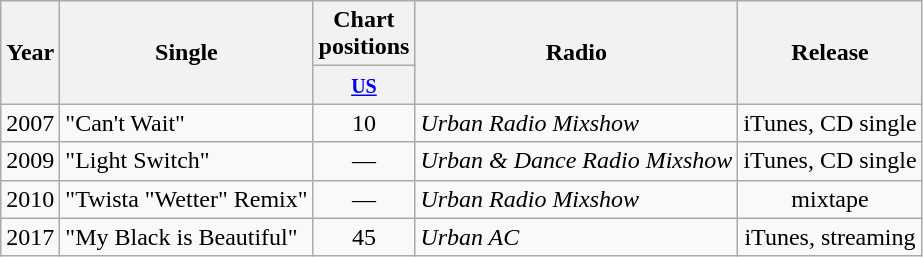<table class="wikitable">
<tr>
<th style="text-align:center;" rowspan="2">Year</th>
<th style="text-align:center;" rowspan="2">Single</th>
<th style="text-align:center;">Chart positions</th>
<th style="text-align:center;" rowspan="2">Radio</th>
<th style="text-align:center;" rowspan="2">Release</th>
</tr>
<tr>
<th width="50"><small><a href='#'>US</a></small></th>
</tr>
<tr>
<td style="text-align:center;">2007</td>
<td align="left">"Can't Wait"</td>
<td style="text-align:center;">10</td>
<td style="text-align:left;"><em>Urban Radio Mixshow</em></td>
<td style="text-align:center;">iTunes, CD single</td>
</tr>
<tr>
<td style="text-align:center;">2009</td>
<td align="left">"Light Switch"</td>
<td style="text-align:center;">—</td>
<td style="text-align:left;"><em>Urban & Dance Radio Mixshow</em></td>
<td style="text-align:center;">iTunes, CD single</td>
</tr>
<tr>
<td style="text-align:center;">2010</td>
<td align="left">"Twista "Wetter" Remix"</td>
<td style="text-align:center;">—</td>
<td style="text-align:left;"><em>Urban Radio Mixshow</em></td>
<td style="text-align:center;">mixtape</td>
</tr>
<tr>
<td style="text-align:center;">2017</td>
<td align="left">"My Black is Beautiful"</td>
<td style="text-align:center;">45</td>
<td style="text-align:left;"><em>Urban AC</em></td>
<td style="text-align:center;">iTunes, streaming</td>
</tr>
</table>
